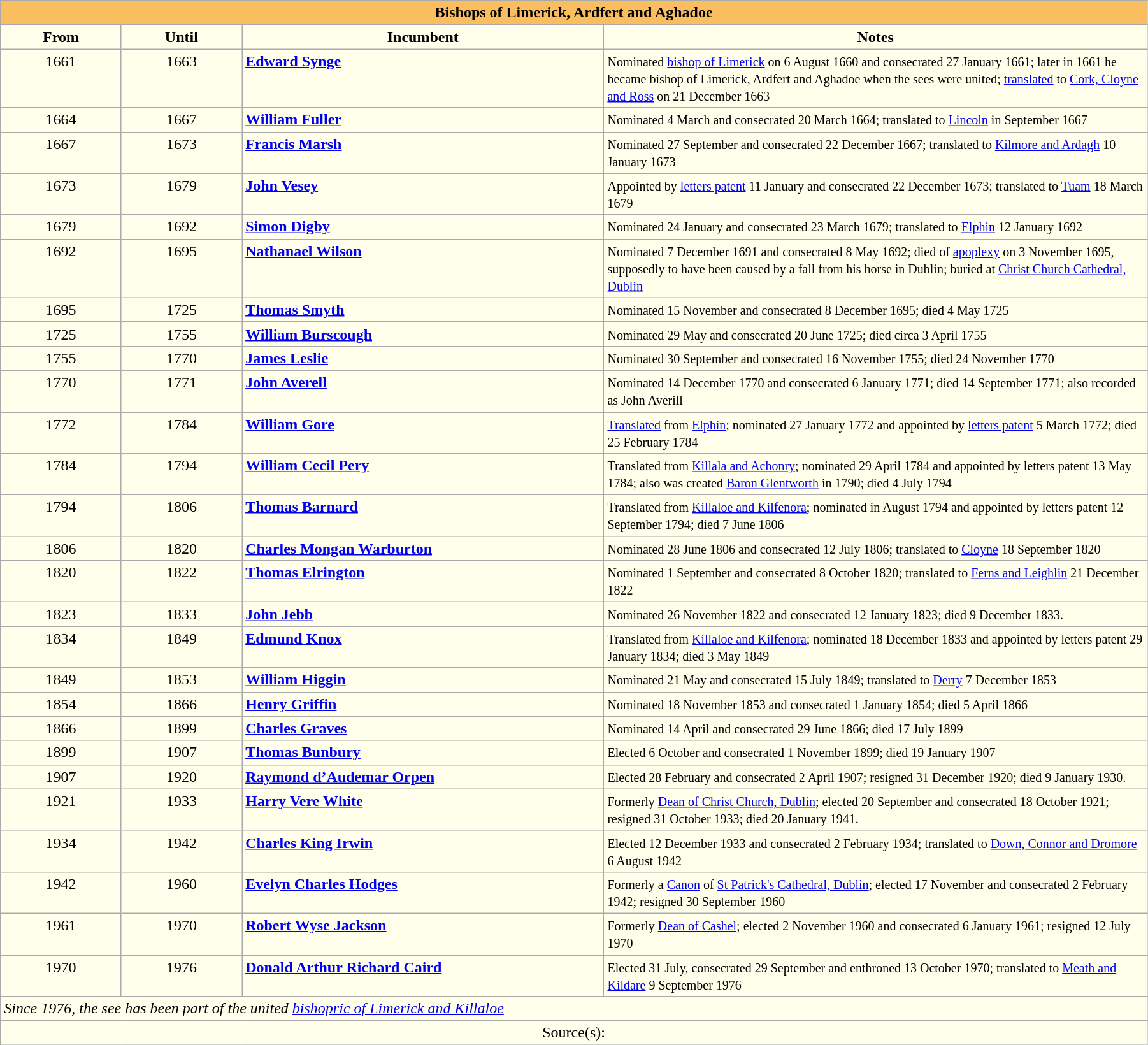<table class="wikitable" style="width:95%;" border="1" cellpadding="2">
<tr>
<th style="background-color:#FABE60" colspan="4">Bishops of Limerick, Ardfert and Aghadoe</th>
</tr>
<tr align=center>
<th style="background-color:#ffffec" width="10%">From</th>
<th style="background-color:#ffffec" width="10%">Until</th>
<th style="background-color:#ffffec" width="30%">Incumbent</th>
<th style="background-color:#ffffec" width="45%">Notes</th>
</tr>
<tr valign=top bgcolor="#ffffec">
<td align=center>1661</td>
<td align=center>1663</td>
<td><strong><a href='#'>Edward Synge</a></strong></td>
<td><small>Nominated <a href='#'>bishop of Limerick</a> on 6 August 1660 and consecrated 27 January 1661; later in 1661 he became bishop of Limerick, Ardfert and Aghadoe when the sees were united; <a href='#'>translated</a> to <a href='#'>Cork, Cloyne and Ross</a> on 21 December 1663</small></td>
</tr>
<tr valign=top bgcolor="#ffffec">
<td align=center>1664</td>
<td align=center>1667</td>
<td><strong><a href='#'>William Fuller</a></strong></td>
<td><small>Nominated 4 March and consecrated 20 March 1664; translated to <a href='#'>Lincoln</a> in September 1667</small></td>
</tr>
<tr valign=top bgcolor="#ffffec">
<td align=center>1667</td>
<td align=center>1673</td>
<td><strong><a href='#'>Francis Marsh</a></strong></td>
<td><small>Nominated 27 September and consecrated 22 December 1667; translated to <a href='#'>Kilmore and Ardagh</a> 10 January 1673</small></td>
</tr>
<tr valign=top bgcolor="#ffffec">
<td align=center>1673</td>
<td align=center>1679</td>
<td><strong><a href='#'>John Vesey</a></strong></td>
<td><small>Appointed by <a href='#'>letters patent</a> 11 January and consecrated 22 December 1673; translated to <a href='#'>Tuam</a> 18 March 1679</small></td>
</tr>
<tr valign=top bgcolor="#ffffec">
<td align=center>1679</td>
<td align=center>1692</td>
<td><strong><a href='#'>Simon Digby</a></strong></td>
<td><small>Nominated 24 January and consecrated 23 March 1679; translated to <a href='#'>Elphin</a> 12 January 1692</small></td>
</tr>
<tr valign=top bgcolor="#ffffec">
<td align=center>1692</td>
<td align=center>1695</td>
<td><strong><a href='#'>Nathanael Wilson</a></strong></td>
<td><small>Nominated 7 December 1691 and consecrated 8 May 1692; died of <a href='#'>apoplexy</a> on 3 November 1695, supposedly to have been caused by a fall from his horse in Dublin; buried at <a href='#'>Christ Church Cathedral, Dublin</a></small></td>
</tr>
<tr valign=top bgcolor="#ffffec">
<td align=center>1695</td>
<td align=center>1725</td>
<td><strong><a href='#'>Thomas Smyth</a></strong></td>
<td><small>Nominated 15 November and consecrated 8 December 1695; died 4 May 1725</small></td>
</tr>
<tr valign=top bgcolor="#ffffec">
<td align=center>1725</td>
<td align=center>1755</td>
<td><strong><a href='#'>William Burscough</a></strong></td>
<td><small>Nominated 29 May and consecrated 20 June 1725; died circa 3 April 1755</small></td>
</tr>
<tr valign=top bgcolor="#ffffec">
<td align=center>1755</td>
<td align=center>1770</td>
<td><strong><a href='#'>James Leslie</a></strong></td>
<td><small>Nominated 30 September and consecrated 16 November 1755; died 24 November 1770</small></td>
</tr>
<tr valign=top bgcolor="#ffffec">
<td align=center>1770</td>
<td align=center>1771</td>
<td><strong><a href='#'>John Averell</a></strong></td>
<td><small>Nominated 14 December 1770 and consecrated 6 January 1771; died 14 September 1771; also recorded as John Averill</small></td>
</tr>
<tr valign=top bgcolor="#ffffec">
<td align=center>1772</td>
<td align=center>1784</td>
<td><strong><a href='#'>William Gore</a></strong></td>
<td><small><a href='#'>Translated</a> from <a href='#'>Elphin</a>; nominated 27 January 1772 and appointed by <a href='#'>letters patent</a> 5 March 1772; died 25 February 1784</small></td>
</tr>
<tr valign=top bgcolor="#ffffec">
<td align=center>1784</td>
<td align=center>1794</td>
<td><strong><a href='#'>William Cecil Pery</a></strong></td>
<td><small>Translated from <a href='#'>Killala and Achonry</a>; nominated 29 April 1784 and appointed by letters patent 13 May 1784; also was created <a href='#'>Baron Glentworth</a> in 1790; died 4 July 1794</small></td>
</tr>
<tr valign=top bgcolor="#ffffec">
<td align=center>1794</td>
<td align=center>1806</td>
<td><strong><a href='#'>Thomas Barnard</a></strong></td>
<td><small>Translated from <a href='#'>Killaloe and Kilfenora</a>; nominated in August 1794 and appointed by letters patent 12 September 1794; died 7 June 1806</small></td>
</tr>
<tr valign=top bgcolor="#ffffec">
<td align=center>1806</td>
<td align=center>1820</td>
<td><strong><a href='#'>Charles Mongan Warburton</a></strong></td>
<td><small>Nominated 28 June 1806 and consecrated 12 July 1806; translated to <a href='#'>Cloyne</a> 18 September 1820</small></td>
</tr>
<tr valign=top bgcolor="#ffffec">
<td align=center>1820</td>
<td align=center>1822</td>
<td><strong><a href='#'>Thomas Elrington</a></strong></td>
<td><small>Nominated 1 September and consecrated 8 October 1820; translated to <a href='#'>Ferns and Leighlin</a> 21 December 1822</small></td>
</tr>
<tr valign=top bgcolor="#ffffec">
<td align=center>1823</td>
<td align=center>1833</td>
<td><strong><a href='#'>John Jebb</a></strong></td>
<td><small>Nominated 26 November 1822 and consecrated 12 January 1823; died 9 December 1833.</small></td>
</tr>
<tr valign=top bgcolor="#ffffec">
<td align=center>1834</td>
<td align=center>1849</td>
<td><strong><a href='#'>Edmund Knox</a></strong></td>
<td><small>Translated from <a href='#'>Killaloe and Kilfenora</a>; nominated 18 December 1833 and appointed by letters patent 29 January 1834; died 3 May 1849</small></td>
</tr>
<tr valign=top bgcolor="#ffffec">
<td align=center>1849</td>
<td align=center>1853</td>
<td><strong><a href='#'>William Higgin</a></strong></td>
<td><small>Nominated 21 May and consecrated 15 July 1849; translated to <a href='#'>Derry</a> 7 December 1853</small></td>
</tr>
<tr valign=top bgcolor="#ffffec">
<td align=center>1854</td>
<td align=center>1866</td>
<td><strong><a href='#'>Henry Griffin</a></strong></td>
<td><small>Nominated 18 November 1853 and consecrated 1 January 1854; died 5 April 1866</small></td>
</tr>
<tr valign=top bgcolor="#ffffec">
<td align=center>1866</td>
<td align=center>1899</td>
<td><strong><a href='#'>Charles Graves</a></strong></td>
<td><small>Nominated 14 April and consecrated 29 June 1866; died 17 July 1899</small></td>
</tr>
<tr valign=top bgcolor="#ffffec">
<td align=center>1899</td>
<td align=center>1907</td>
<td><strong><a href='#'>Thomas Bunbury</a></strong></td>
<td><small>Elected 6 October and consecrated 1 November 1899; died 19 January 1907</small></td>
</tr>
<tr valign=top bgcolor="#ffffec">
<td align=center>1907</td>
<td align=center>1920</td>
<td><strong><a href='#'>Raymond d’Audemar Orpen</a></strong></td>
<td><small>Elected 28 February and consecrated 2 April 1907; resigned 31 December 1920; died 9 January 1930.</small></td>
</tr>
<tr valign=top bgcolor="#ffffec">
<td align=center>1921</td>
<td align=center>1933</td>
<td><strong><a href='#'>Harry Vere White</a></strong></td>
<td><small>Formerly <a href='#'>Dean of Christ Church, Dublin</a>; elected 20 September and consecrated 18 October 1921; resigned 31 October 1933; died 20 January 1941.</small></td>
</tr>
<tr valign=top bgcolor="#ffffec">
<td align=center>1934</td>
<td align=center>1942</td>
<td><strong><a href='#'>Charles King Irwin</a></strong></td>
<td><small>Elected 12 December 1933 and consecrated 2 February 1934; translated to <a href='#'>Down, Connor and Dromore</a> 6 August 1942</small></td>
</tr>
<tr valign=top bgcolor="#ffffec">
<td align=center>1942</td>
<td align=center>1960</td>
<td><strong><a href='#'>Evelyn Charles Hodges</a></strong></td>
<td><small>Formerly a <a href='#'>Canon</a> of <a href='#'>St Patrick's Cathedral, Dublin</a>; elected 17 November and consecrated 2 February 1942; resigned 30 September 1960</small></td>
</tr>
<tr valign=top bgcolor="#ffffec">
<td align=center>1961</td>
<td align=center>1970</td>
<td><strong><a href='#'>Robert Wyse Jackson</a></strong></td>
<td><small>Formerly <a href='#'>Dean of Cashel</a>; elected 2 November 1960 and consecrated 6 January 1961; resigned 12 July 1970</small></td>
</tr>
<tr valign=top bgcolor="#ffffec">
<td align=center>1970</td>
<td align=center>1976</td>
<td><strong><a href='#'>Donald Arthur Richard Caird</a></strong></td>
<td><small>Elected 31 July, consecrated 29 September and enthroned 13 October 1970; translated to <a href='#'>Meath and Kildare</a> 9 September 1976</small></td>
</tr>
<tr valign=top bgcolor="#ffffec">
<td colspan=4><em>Since 1976, the see has been part of the united <a href='#'>bishopric of Limerick and Killaloe</a></em></td>
</tr>
<tr valign=top bgcolor="#ffffec">
<td align=center colspan="4">Source(s):</td>
</tr>
</table>
